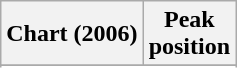<table class="wikitable sortable plainrowheaders">
<tr>
<th>Chart (2006)</th>
<th>Peak<br>position</th>
</tr>
<tr>
</tr>
<tr>
</tr>
<tr>
</tr>
<tr>
</tr>
<tr>
</tr>
<tr>
</tr>
<tr>
</tr>
<tr>
</tr>
<tr>
</tr>
</table>
